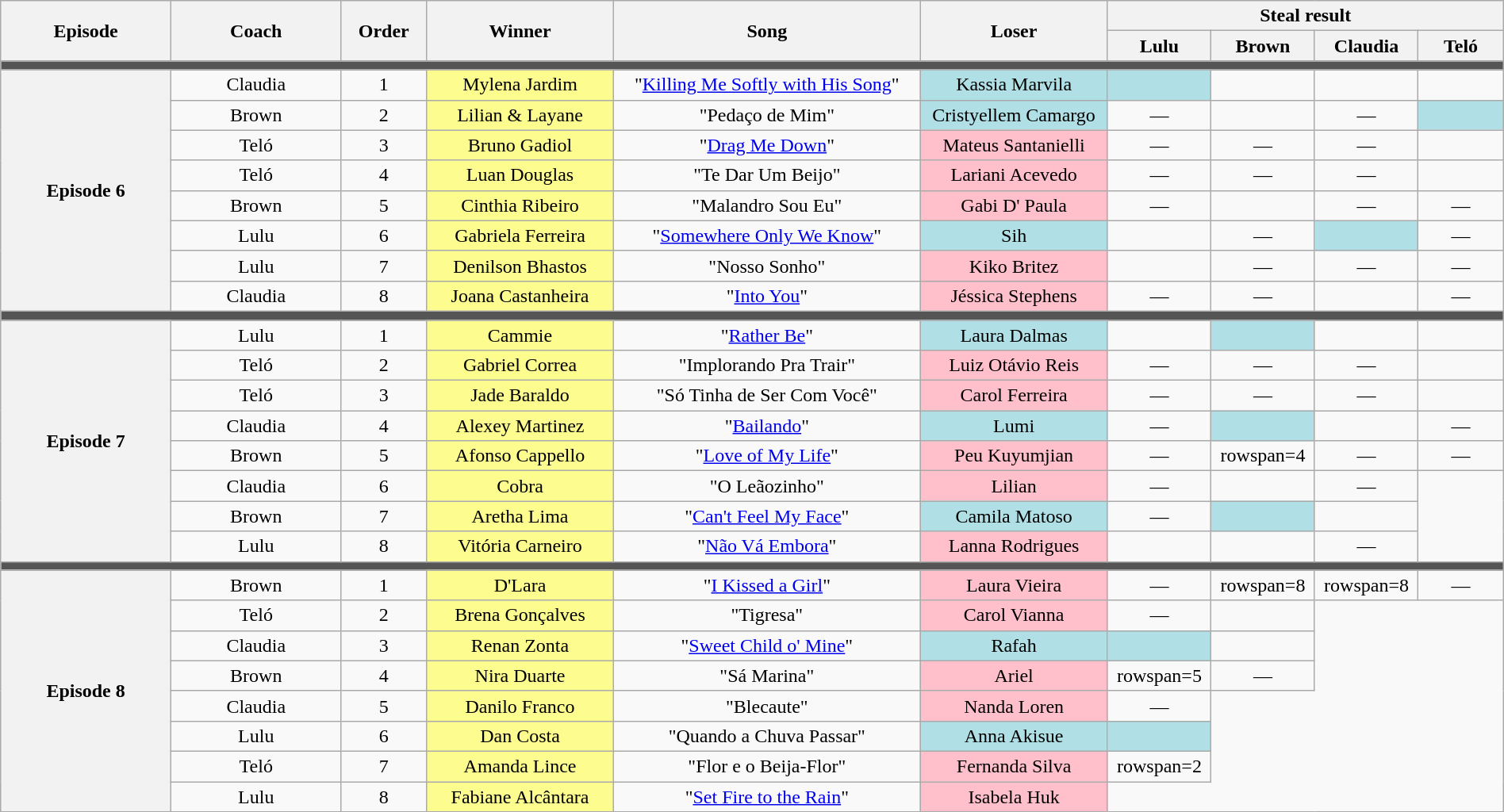<table class="wikitable" style="text-align:center; width:100%;">
<tr>
<th scope="col" width="10%" rowspan=2>Episode</th>
<th scope="col" width="10%" rowspan=2>Coach</th>
<th scope="col" width="05%" rowspan=2>Order</th>
<th scope="col" width="11%" rowspan=2>Winner</th>
<th scope="col" width="18%" rowspan=2>Song</th>
<th scope="col" width="11%" rowspan=2>Loser</th>
<th scope="col" width="20%" colspan=4>Steal result</th>
</tr>
<tr>
<th scope="col" width="05%">Lulu</th>
<th scope="col" width="05%">Brown</th>
<th scope="col" width="05%">Claudia</th>
<th scope="col" width="05%">Teló</th>
</tr>
<tr>
<td colspan="10" style="background:#555;"></td>
</tr>
<tr>
<th rowspan=8>Episode 6<br></th>
<td>Claudia</td>
<td>1</td>
<td bgcolor="FDFC8F">Mylena Jardim</td>
<td>"<a href='#'>Killing Me Softly with His Song</a>"</td>
<td bgcolor="B0E0E6">Kassia Marvila</td>
<td bgcolor="B0E0E6"><strong></strong></td>
<td><strong></strong></td>
<td></td>
<td><strong></strong></td>
</tr>
<tr>
<td>Brown</td>
<td>2</td>
<td bgcolor="FDFC8F">Lilian & Layane</td>
<td>"Pedaço de Mim"</td>
<td bgcolor="B0E0E6">Cristyellem Camargo</td>
<td>—</td>
<td></td>
<td>—</td>
<td bgcolor="B0E0E6"><strong></strong></td>
</tr>
<tr>
<td>Teló</td>
<td>3</td>
<td bgcolor="FDFC8F">Bruno Gadiol</td>
<td>"<a href='#'>Drag Me Down</a>"</td>
<td bgcolor="FFC0CB">Mateus Santanielli</td>
<td>—</td>
<td>—</td>
<td>—</td>
<td></td>
</tr>
<tr>
<td>Teló</td>
<td>4</td>
<td bgcolor="FDFC8F">Luan Douglas</td>
<td>"Te Dar Um Beijo"</td>
<td bgcolor="FFC0CB">Lariani Acevedo</td>
<td>—</td>
<td>—</td>
<td>—</td>
<td></td>
</tr>
<tr>
<td>Brown</td>
<td>5</td>
<td bgcolor="FDFC8F">Cinthia Ribeiro</td>
<td>"Malandro Sou Eu"</td>
<td bgcolor="FFC0CB">Gabi D' Paula</td>
<td>—</td>
<td></td>
<td>—</td>
<td>—</td>
</tr>
<tr>
<td>Lulu</td>
<td>6</td>
<td bgcolor="FDFC8F">Gabriela Ferreira</td>
<td>"<a href='#'>Somewhere Only We Know</a>"</td>
<td bgcolor="B0E0E6">Sih</td>
<td></td>
<td>—</td>
<td bgcolor="B0E0E6"><strong></strong></td>
<td>—</td>
</tr>
<tr>
<td>Lulu</td>
<td>7</td>
<td bgcolor="FDFC8F">Denilson Bhastos</td>
<td>"Nosso Sonho"</td>
<td bgcolor="FFC0CB">Kiko Britez</td>
<td></td>
<td>—</td>
<td>—</td>
<td>—</td>
</tr>
<tr>
<td>Claudia</td>
<td>8</td>
<td bgcolor="FDFC8F">Joana Castanheira</td>
<td>"<a href='#'>Into You</a>"</td>
<td bgcolor="FFC0CB">Jéssica Stephens</td>
<td>—</td>
<td>—</td>
<td></td>
<td>—</td>
</tr>
<tr>
<td colspan="10" style="background:#555;"></td>
</tr>
<tr>
<th rowspan=8>Episode 7<br></th>
<td>Lulu</td>
<td>1</td>
<td bgcolor="FDFC8F">Cammie</td>
<td>"<a href='#'>Rather Be</a>"</td>
<td bgcolor="B0E0E6">Laura Dalmas</td>
<td></td>
<td bgcolor="B0E0E6"><strong></strong></td>
<td><strong></strong></td>
<td><strong></strong></td>
</tr>
<tr>
<td>Teló</td>
<td>2</td>
<td bgcolor="FDFC8F">Gabriel Correa</td>
<td>"Implorando Pra Trair"</td>
<td bgcolor="FFC0CB">Luiz Otávio Reis</td>
<td>—</td>
<td>—</td>
<td>—</td>
<td></td>
</tr>
<tr>
<td>Teló</td>
<td>3</td>
<td bgcolor="FDFC8F">Jade Baraldo</td>
<td>"Só Tinha de Ser Com Você"</td>
<td bgcolor="FFC0CB">Carol Ferreira</td>
<td>—</td>
<td>—</td>
<td>—</td>
<td></td>
</tr>
<tr>
<td>Claudia</td>
<td>4</td>
<td bgcolor="FDFC8F">Alexey Martinez</td>
<td>"<a href='#'>Bailando</a>"</td>
<td bgcolor="B0E0E6">Lumi</td>
<td>—</td>
<td bgcolor="B0E0E6"><strong></strong></td>
<td></td>
<td>—</td>
</tr>
<tr>
<td>Brown</td>
<td>5</td>
<td bgcolor="FDFC8F">Afonso Cappello</td>
<td>"<a href='#'>Love of My Life</a>"</td>
<td bgcolor="FFC0CB">Peu Kuyumjian</td>
<td>—</td>
<td>rowspan=4 </td>
<td>—</td>
<td>—</td>
</tr>
<tr>
<td>Claudia</td>
<td>6</td>
<td bgcolor="FDFC8F">Cobra</td>
<td>"O Leãozinho"</td>
<td bgcolor="FFC0CB">Lilian</td>
<td>—</td>
<td></td>
<td>—</td>
</tr>
<tr>
<td>Brown</td>
<td>7</td>
<td bgcolor="FDFC8F">Aretha Lima</td>
<td>"<a href='#'>Can't Feel My Face</a>"</td>
<td bgcolor="B0E0E6">Camila Matoso</td>
<td>—</td>
<td bgcolor="B0E0E6"><strong></strong></td>
<td><strong></strong></td>
</tr>
<tr>
<td>Lulu</td>
<td>8</td>
<td bgcolor="FDFC8F">Vitória Carneiro</td>
<td>"<a href='#'>Não Vá Embora</a>"</td>
<td bgcolor="FFC0CB">Lanna Rodrigues</td>
<td></td>
<td></td>
<td>—</td>
</tr>
<tr>
<td colspan="10" style="background:#555;"></td>
</tr>
<tr>
<th rowspan=8>Episode 8<br></th>
<td>Brown</td>
<td>1</td>
<td bgcolor="FDFC8F">D'Lara</td>
<td>"<a href='#'>I Kissed a Girl</a>"</td>
<td bgcolor="FFC0CB">Laura Vieira</td>
<td>—</td>
<td>rowspan=8 </td>
<td>rowspan=8 </td>
<td>—</td>
</tr>
<tr>
<td>Teló</td>
<td>2</td>
<td bgcolor="FDFC8F">Brena Gonçalves</td>
<td>"Tigresa"</td>
<td bgcolor="FFC0CB">Carol Vianna</td>
<td>—</td>
<td></td>
</tr>
<tr>
<td>Claudia</td>
<td>3</td>
<td bgcolor="FDFC8F">Renan Zonta</td>
<td>"<a href='#'>Sweet Child o' Mine</a>"</td>
<td bgcolor="B0E0E6">Rafah</td>
<td bgcolor="B0E0E6"><strong></strong></td>
<td><strong></strong></td>
</tr>
<tr>
<td>Brown</td>
<td>4</td>
<td bgcolor="FDFC8F">Nira Duarte</td>
<td>"Sá Marina"</td>
<td bgcolor="FFC0CB">Ariel</td>
<td>rowspan=5 </td>
<td>—</td>
</tr>
<tr>
<td>Claudia</td>
<td>5</td>
<td bgcolor="FDFC8F">Danilo Franco</td>
<td>"Blecaute"</td>
<td bgcolor="FFC0CB">Nanda Loren</td>
<td>—</td>
</tr>
<tr>
<td>Lulu</td>
<td>6</td>
<td bgcolor="FDFC8F">Dan Costa</td>
<td>"Quando a Chuva Passar"</td>
<td bgcolor="B0E0E6">Anna Akisue</td>
<td bgcolor="B0E0E6"><strong></strong></td>
</tr>
<tr>
<td>Teló</td>
<td>7</td>
<td bgcolor="FDFC8F">Amanda Lince</td>
<td>"Flor e o Beija-Flor"</td>
<td bgcolor="FFC0CB">Fernanda Silva</td>
<td>rowspan=2 </td>
</tr>
<tr>
<td>Lulu</td>
<td>8</td>
<td bgcolor="FDFC8F">Fabiane Alcântara</td>
<td>"<a href='#'>Set Fire to the Rain</a>"</td>
<td bgcolor="FFC0CB">Isabela Huk</td>
</tr>
</table>
